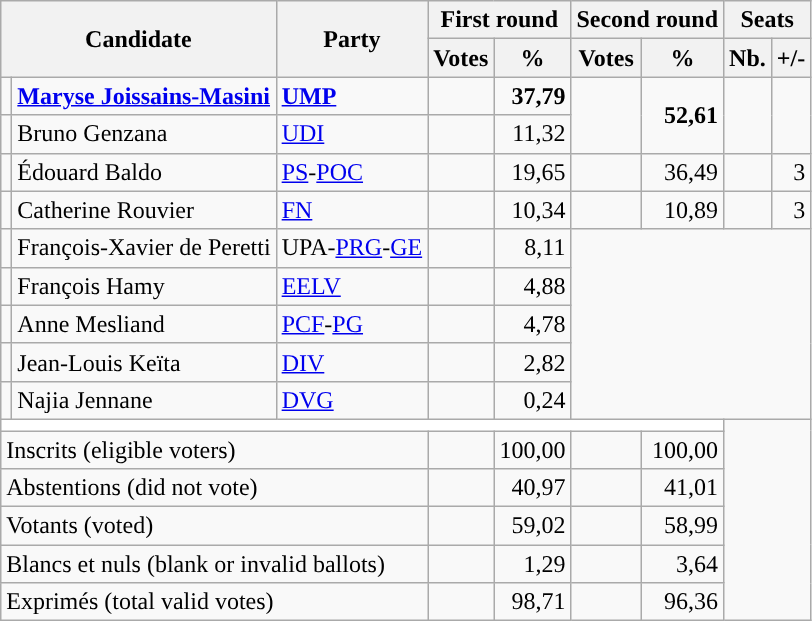<table class="wikitable centre">
<tr>
<th scope="col" rowspan=2 colspan=2>Candidate</th>
<th scope="col" rowspan=2 colspan=1>Party</th>
<th scope="col" colspan=2>First round</th>
<th scope="col" colspan=2>Second round</th>
<th scope="col" colspan=2>Seats</th>
</tr>
<tr>
<th scope="col">Votes</th>
<th scope="col">%</th>
<th scope="col">Votes</th>
<th scope="col">%</th>
<th scope="col">Nb.</th>
<th scope="col">+/-</th>
</tr>
<tr>
<td style="color:inherit;background:"></td>
<td><strong><a href='#'>Maryse Joissains-Masini</a></strong></td>
<td><strong><a href='#'>UMP</a></strong></td>
<td style="text-align: right"><strong></strong></td>
<td style="text-align: right"><strong>37,79</strong></td>
<td style="text-align: right" rowspan=2><strong></strong></td>
<td style="text-align: right" rowspan=2><strong>52,61</strong></td>
<td style="text-align: right" rowspan=2><strong></strong></td>
<td style="text-align: right" rowspan=2><strong></strong></td>
</tr>
<tr>
<td style="color:inherit;background:"></td>
<td>Bruno Genzana</td>
<td><a href='#'>UDI</a></td>
<td style="text-align: right"></td>
<td style="text-align: right">11,32</td>
</tr>
<tr>
<td style="color:inherit;background:"></td>
<td>Édouard Baldo</td>
<td><a href='#'>PS</a>-<a href='#'>POC</a></td>
<td style="text-align: right"></td>
<td style="text-align: right">19,65</td>
<td style="text-align: right"></td>
<td style="text-align: right">36,49</td>
<td style="text-align: right"></td>
<td style="text-align: right"> 3</td>
</tr>
<tr>
<td style="color:inherit;background:"></td>
<td>Catherine Rouvier</td>
<td><a href='#'>FN</a></td>
<td style="text-align: right"></td>
<td style="text-align: right">10,34</td>
<td style="text-align: right"></td>
<td style="text-align: right">10,89</td>
<td style="text-align: right"></td>
<td style="text-align: right"> 3</td>
</tr>
<tr>
<td style="color:inherit;background:"></td>
<td>François-Xavier de Peretti</td>
<td>UPA-<a href='#'>PRG</a>-<a href='#'>GE</a></td>
<td style="text-align: right"></td>
<td style="text-align: right">8,11</td>
<td colspan=9 rowspan=5></td>
</tr>
<tr>
<td style="color:inherit;background:"></td>
<td>François Hamy</td>
<td><a href='#'>EELV</a></td>
<td style="text-align: right"></td>
<td style="text-align: right">4,88</td>
</tr>
<tr>
<td style="color:inherit;background:"></td>
<td>Anne Mesliand</td>
<td><a href='#'>PCF</a>-<a href='#'>PG</a></td>
<td style="text-align: right"></td>
<td style="text-align: right">4,78</td>
</tr>
<tr>
<td style="color:inherit;background:"></td>
<td>Jean-Louis Keïta</td>
<td><a href='#'>DIV</a></td>
<td style="text-align: right"></td>
<td style="text-align: right">2,82</td>
</tr>
<tr>
<td style="color:inherit;background:"></td>
<td>Najia Jennane</td>
<td><a href='#'>DVG</a></td>
<td style="text-align: right"></td>
<td style="text-align: right">0,24</td>
</tr>
<tr bgcolor=white>
<td colspan=7></td>
</tr>
<tr>
<td colspan=3>Inscrits (eligible voters)</td>
<td style="text-align: right"></td>
<td style="text-align: right">100,00</td>
<td style="text-align: right"></td>
<td style="text-align: right">100,00</td>
</tr>
<tr>
<td colspan=3>Abstentions (did not vote)</td>
<td style="text-align: right"></td>
<td style="text-align: right">40,97</td>
<td style="text-align: right"></td>
<td style="text-align: right">41,01</td>
</tr>
<tr>
<td colspan=3>Votants (voted)</td>
<td style="text-align: right"></td>
<td style="text-align: right">59,02</td>
<td style="text-align: right"></td>
<td style="text-align: right">58,99</td>
</tr>
<tr>
<td colspan=3>Blancs et nuls (blank or invalid ballots)</td>
<td style="text-align: right"></td>
<td style="text-align: right">1,29</td>
<td style="text-align: right"></td>
<td style="text-align: right">3,64</td>
</tr>
<tr>
<td colspan=3>Exprimés (total valid votes)</td>
<td style="text-align: right"></td>
<td style="text-align: right">98,71</td>
<td style="text-align: right"></td>
<td style="text-align: right">96,36</td>
</tr>
</table>
